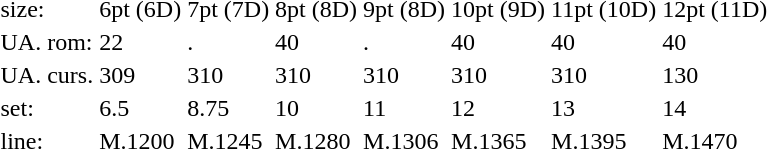<table style="margin-left:40px;">
<tr>
<td>size:</td>
<td>6pt (6D)</td>
<td>7pt (7D)</td>
<td>8pt (8D)</td>
<td>9pt (8D)</td>
<td>10pt (9D)</td>
<td>11pt (10D)</td>
<td>12pt (11D)</td>
</tr>
<tr>
<td>UA. rom:</td>
<td>22</td>
<td>.</td>
<td>40</td>
<td>.</td>
<td>40</td>
<td>40</td>
<td>40</td>
</tr>
<tr>
<td>UA. curs.</td>
<td>309</td>
<td>310</td>
<td>310</td>
<td>310</td>
<td>310</td>
<td>310</td>
<td>130</td>
</tr>
<tr>
<td>set:</td>
<td>6.5</td>
<td>8.75</td>
<td>10</td>
<td>11</td>
<td>12</td>
<td>13</td>
<td>14</td>
</tr>
<tr>
<td>line:</td>
<td>M.1200</td>
<td>M.1245</td>
<td>M.1280</td>
<td>M.1306</td>
<td>M.1365</td>
<td>M.1395</td>
<td>M.1470</td>
</tr>
</table>
